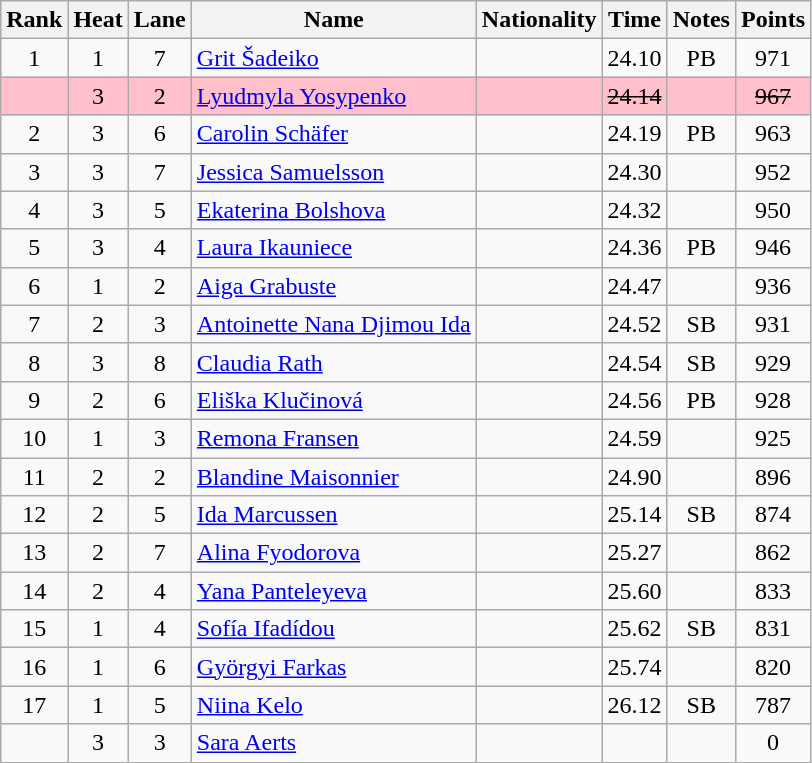<table class="wikitable sortable" style="text-align:center">
<tr>
<th>Rank</th>
<th>Heat</th>
<th>Lane</th>
<th>Name</th>
<th>Nationality</th>
<th>Time</th>
<th>Notes</th>
<th>Points</th>
</tr>
<tr>
<td>1</td>
<td>1</td>
<td>7</td>
<td align="left"><a href='#'>Grit Šadeiko</a></td>
<td align=left></td>
<td>24.10</td>
<td>PB</td>
<td>971</td>
</tr>
<tr bgcolor=pink>
<td></td>
<td>3</td>
<td>2</td>
<td align="left"><a href='#'>Lyudmyla Yosypenko</a></td>
<td align=left></td>
<td><s>24.14 </s></td>
<td></td>
<td><s>967</s></td>
</tr>
<tr>
<td>2</td>
<td>3</td>
<td>6</td>
<td align="left"><a href='#'>Carolin Schäfer</a></td>
<td align=left></td>
<td>24.19</td>
<td>PB</td>
<td>963</td>
</tr>
<tr>
<td>3</td>
<td>3</td>
<td>7</td>
<td align="left"><a href='#'>Jessica Samuelsson</a></td>
<td align=left></td>
<td>24.30</td>
<td></td>
<td>952</td>
</tr>
<tr>
<td>4</td>
<td>3</td>
<td>5</td>
<td align="left"><a href='#'>Ekaterina Bolshova</a></td>
<td align=left></td>
<td>24.32</td>
<td></td>
<td>950</td>
</tr>
<tr>
<td>5</td>
<td>3</td>
<td>4</td>
<td align="left"><a href='#'>Laura Ikauniece</a></td>
<td align=left></td>
<td>24.36</td>
<td>PB</td>
<td>946</td>
</tr>
<tr>
<td>6</td>
<td>1</td>
<td>2</td>
<td align="left"><a href='#'>Aiga Grabuste</a></td>
<td align=left></td>
<td>24.47</td>
<td></td>
<td>936</td>
</tr>
<tr>
<td>7</td>
<td>2</td>
<td>3</td>
<td align="left"><a href='#'>Antoinette Nana Djimou Ida</a></td>
<td align=left></td>
<td>24.52</td>
<td>SB</td>
<td>931</td>
</tr>
<tr>
<td>8</td>
<td>3</td>
<td>8</td>
<td align="left"><a href='#'>Claudia Rath</a></td>
<td align=left></td>
<td>24.54</td>
<td>SB</td>
<td>929</td>
</tr>
<tr>
<td>9</td>
<td>2</td>
<td>6</td>
<td align="left"><a href='#'>Eliška Klučinová</a></td>
<td align=left></td>
<td>24.56</td>
<td>PB</td>
<td>928</td>
</tr>
<tr>
<td>10</td>
<td>1</td>
<td>3</td>
<td align="left"><a href='#'>Remona Fransen</a></td>
<td align=left></td>
<td>24.59</td>
<td></td>
<td>925</td>
</tr>
<tr>
<td>11</td>
<td>2</td>
<td>2</td>
<td align="left"><a href='#'>Blandine Maisonnier</a></td>
<td align=left></td>
<td>24.90</td>
<td></td>
<td>896</td>
</tr>
<tr>
<td>12</td>
<td>2</td>
<td>5</td>
<td align="left"><a href='#'>Ida Marcussen</a></td>
<td align=left></td>
<td>25.14</td>
<td>SB</td>
<td>874</td>
</tr>
<tr>
<td>13</td>
<td>2</td>
<td>7</td>
<td align="left"><a href='#'>Alina Fyodorova</a></td>
<td align=left></td>
<td>25.27</td>
<td></td>
<td>862</td>
</tr>
<tr>
<td>14</td>
<td>2</td>
<td>4</td>
<td align="left"><a href='#'>Yana Panteleyeva</a></td>
<td align=left></td>
<td>25.60</td>
<td></td>
<td>833</td>
</tr>
<tr>
<td>15</td>
<td>1</td>
<td>4</td>
<td align="left"><a href='#'>Sofía Ifadídou</a></td>
<td align=left></td>
<td>25.62</td>
<td>SB</td>
<td>831</td>
</tr>
<tr>
<td>16</td>
<td>1</td>
<td>6</td>
<td align="left"><a href='#'>Györgyi Farkas</a></td>
<td align=left></td>
<td>25.74</td>
<td></td>
<td>820</td>
</tr>
<tr>
<td>17</td>
<td>1</td>
<td>5</td>
<td align="left"><a href='#'>Niina Kelo</a></td>
<td align=left></td>
<td>26.12</td>
<td>SB</td>
<td>787</td>
</tr>
<tr>
<td></td>
<td>3</td>
<td>3</td>
<td align="left"><a href='#'>Sara Aerts</a></td>
<td align=left></td>
<td></td>
<td></td>
<td>0</td>
</tr>
</table>
